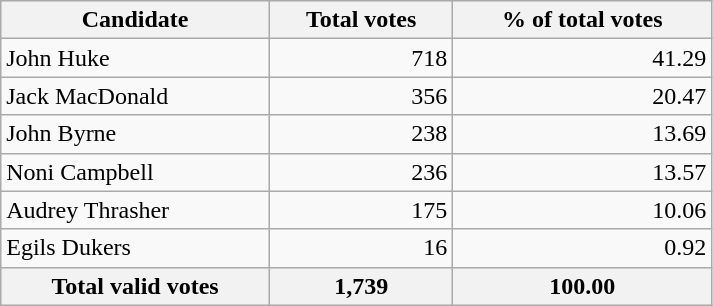<table style="width:475px;" class="wikitable">
<tr bgcolor="#EEEEEE">
<th align="left">Candidate</th>
<th align="right">Total votes</th>
<th align="right">% of total votes</th>
</tr>
<tr>
<td align="left">John Huke</td>
<td align="right">718</td>
<td align="right">41.29</td>
</tr>
<tr>
<td align="left">Jack MacDonald</td>
<td align="right">356</td>
<td align="right">20.47</td>
</tr>
<tr>
<td align="left">John Byrne</td>
<td align="right">238</td>
<td align="right">13.69</td>
</tr>
<tr>
<td align="left">Noni Campbell</td>
<td align="right">236</td>
<td align="right">13.57</td>
</tr>
<tr>
<td align="left">Audrey Thrasher</td>
<td align="right">175</td>
<td align="right">10.06</td>
</tr>
<tr>
<td align="left">Egils Dukers</td>
<td align="right">16</td>
<td align="right">0.92</td>
</tr>
<tr bgcolor="#EEEEEE">
<th align="left">Total valid votes</th>
<th align="right"><strong>1,739</strong></th>
<th align="right"><strong>100.00</strong></th>
</tr>
</table>
